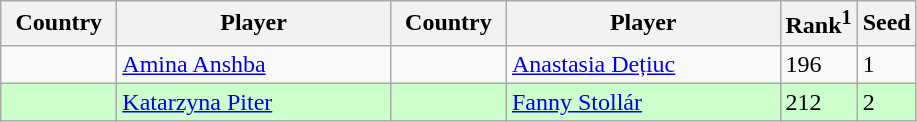<table class="sortable wikitable">
<tr>
<th width="70">Country</th>
<th width="175">Player</th>
<th width="70">Country</th>
<th width="175">Player</th>
<th>Rank<sup>1</sup></th>
<th>Seed</th>
</tr>
<tr>
<td></td>
<td><a href='#'>Amina Anshba</a></td>
<td></td>
<td><a href='#'>Anastasia Dețiuc</a></td>
<td>196</td>
<td>1</td>
</tr>
<tr style="background:#cfc;">
<td></td>
<td><a href='#'>Katarzyna Piter</a></td>
<td></td>
<td><a href='#'>Fanny Stollár</a></td>
<td>212</td>
<td>2</td>
</tr>
</table>
